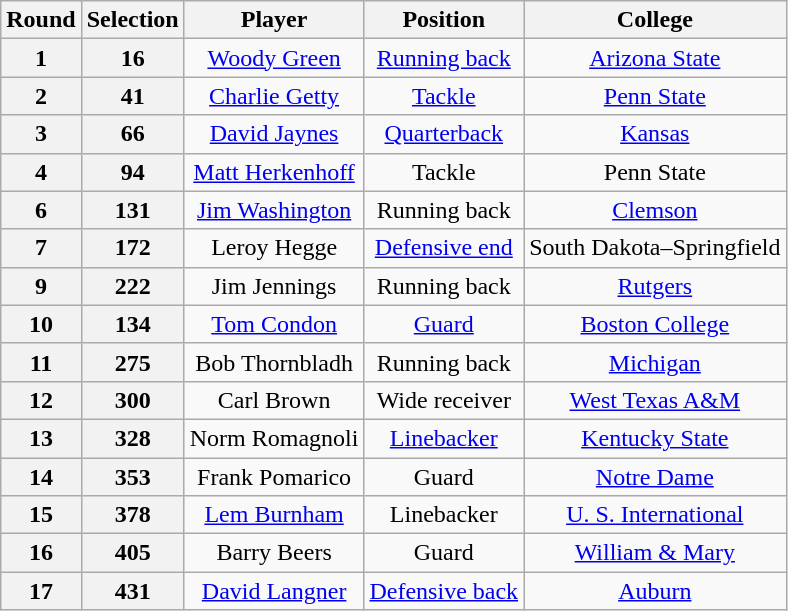<table class="wikitable" style="text-align:center">
<tr>
<th>Round</th>
<th>Selection</th>
<th>Player</th>
<th>Position</th>
<th>College</th>
</tr>
<tr>
<th>1</th>
<th>16</th>
<td><a href='#'>Woody Green</a></td>
<td><a href='#'>Running back</a></td>
<td><a href='#'>Arizona State</a></td>
</tr>
<tr>
<th>2</th>
<th>41</th>
<td><a href='#'>Charlie Getty</a></td>
<td><a href='#'>Tackle</a></td>
<td><a href='#'>Penn State</a></td>
</tr>
<tr>
<th>3</th>
<th>66</th>
<td><a href='#'>David Jaynes</a></td>
<td><a href='#'>Quarterback</a></td>
<td><a href='#'>Kansas</a></td>
</tr>
<tr>
<th>4</th>
<th>94</th>
<td><a href='#'>Matt Herkenhoff</a></td>
<td>Tackle</td>
<td>Penn State</td>
</tr>
<tr>
<th>6</th>
<th>131</th>
<td><a href='#'>Jim Washington</a></td>
<td>Running back</td>
<td><a href='#'>Clemson</a></td>
</tr>
<tr>
<th>7</th>
<th>172</th>
<td>Leroy Hegge</td>
<td><a href='#'>Defensive end</a></td>
<td>South Dakota–Springfield</td>
</tr>
<tr>
<th>9</th>
<th>222</th>
<td>Jim Jennings</td>
<td>Running back</td>
<td><a href='#'>Rutgers</a></td>
</tr>
<tr>
<th>10</th>
<th>134</th>
<td><a href='#'>Tom Condon</a></td>
<td><a href='#'>Guard</a></td>
<td><a href='#'>Boston College</a></td>
</tr>
<tr>
<th>11</th>
<th>275</th>
<td>Bob Thornbladh</td>
<td>Running back</td>
<td><a href='#'>Michigan</a></td>
</tr>
<tr>
<th>12</th>
<th>300</th>
<td>Carl Brown</td>
<td>Wide receiver</td>
<td><a href='#'>West Texas A&M</a></td>
</tr>
<tr>
<th>13</th>
<th>328</th>
<td>Norm Romagnoli</td>
<td><a href='#'>Linebacker</a></td>
<td><a href='#'>Kentucky State</a></td>
</tr>
<tr>
<th>14</th>
<th>353</th>
<td>Frank Pomarico</td>
<td>Guard</td>
<td><a href='#'>Notre Dame</a></td>
</tr>
<tr>
<th>15</th>
<th>378</th>
<td><a href='#'>Lem Burnham</a></td>
<td>Linebacker</td>
<td><a href='#'>U. S. International</a></td>
</tr>
<tr>
<th>16</th>
<th>405</th>
<td>Barry Beers</td>
<td>Guard</td>
<td><a href='#'>William & Mary</a></td>
</tr>
<tr>
<th>17</th>
<th>431</th>
<td><a href='#'>David Langner</a></td>
<td><a href='#'>Defensive back</a></td>
<td><a href='#'>Auburn</a></td>
</tr>
</table>
